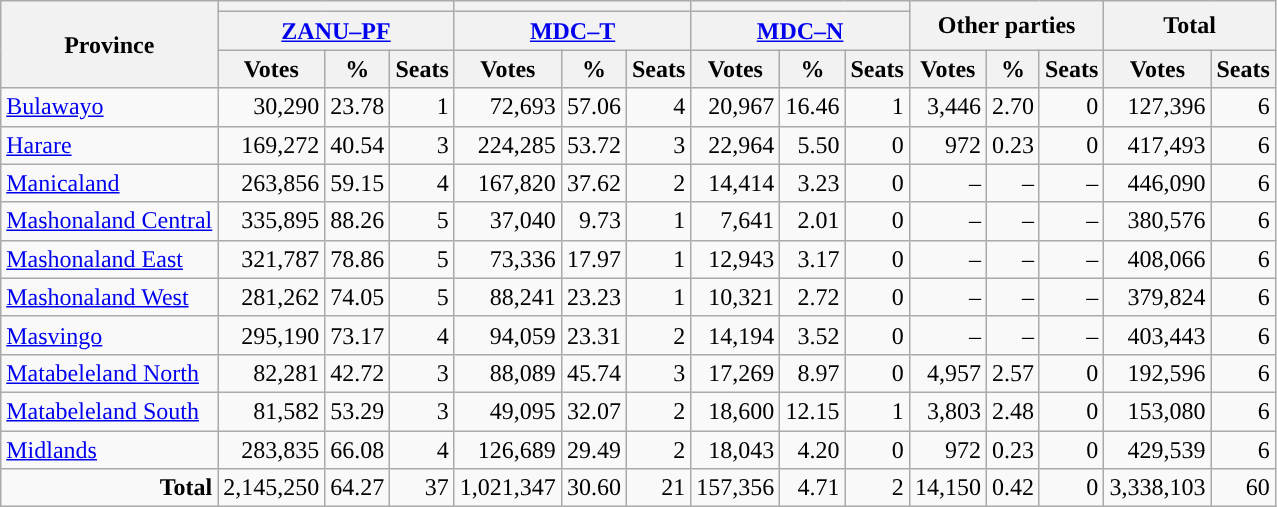<table class="wikitable" style="text-align:right">
<tr>
<th rowspan="3">Province</th>
<th colspan="3" style="background-color: "></th>
<th colspan="3" style="background-color: "></th>
<th colspan="3" style="background-color: "></th>
<th colspan="3" rowspan="2">Other parties</th>
<th colspan="2" rowspan="2">Total</th>
</tr>
<tr>
<th colspan="3"><a href='#'>ZANU–PF</a></th>
<th colspan="3"><a href='#'>MDC–T</a></th>
<th colspan="3"><a href='#'>MDC–N</a></th>
</tr>
<tr>
<th>Votes</th>
<th>%</th>
<th>Seats</th>
<th>Votes</th>
<th>%</th>
<th>Seats</th>
<th>Votes</th>
<th>%</th>
<th>Seats</th>
<th>Votes</th>
<th>%</th>
<th>Seats</th>
<th>Votes</th>
<th>Seats</th>
</tr>
<tr>
<td align="left"><a href='#'>Bulawayo</a></td>
<td>30,290</td>
<td>23.78</td>
<td>1</td>
<td>72,693</td>
<td>57.06</td>
<td>4</td>
<td>20,967</td>
<td>16.46</td>
<td>1</td>
<td>3,446</td>
<td>2.70</td>
<td>0</td>
<td>127,396</td>
<td>6</td>
</tr>
<tr>
<td align="left"><a href='#'>Harare</a></td>
<td>169,272</td>
<td>40.54</td>
<td>3</td>
<td>224,285</td>
<td>53.72</td>
<td>3</td>
<td>22,964</td>
<td>5.50</td>
<td>0</td>
<td>972</td>
<td>0.23</td>
<td>0</td>
<td>417,493</td>
<td>6</td>
</tr>
<tr>
<td align="left"><a href='#'>Manicaland</a></td>
<td>263,856</td>
<td>59.15</td>
<td>4</td>
<td>167,820</td>
<td>37.62</td>
<td>2</td>
<td>14,414</td>
<td>3.23</td>
<td>0</td>
<td>–</td>
<td>–</td>
<td>–</td>
<td>446,090</td>
<td>6</td>
</tr>
<tr>
<td align="left"><a href='#'>Mashonaland Central</a></td>
<td>335,895</td>
<td>88.26</td>
<td>5</td>
<td>37,040</td>
<td>9.73</td>
<td>1</td>
<td>7,641</td>
<td>2.01</td>
<td>0</td>
<td>–</td>
<td>–</td>
<td>–</td>
<td>380,576</td>
<td>6</td>
</tr>
<tr>
<td align="left"><a href='#'>Mashonaland East</a></td>
<td>321,787</td>
<td>78.86</td>
<td>5</td>
<td>73,336</td>
<td>17.97</td>
<td>1</td>
<td>12,943</td>
<td>3.17</td>
<td>0</td>
<td>–</td>
<td>–</td>
<td>–</td>
<td>408,066</td>
<td>6</td>
</tr>
<tr>
<td align="left"><a href='#'>Mashonaland West</a></td>
<td>281,262</td>
<td>74.05</td>
<td>5</td>
<td>88,241</td>
<td>23.23</td>
<td>1</td>
<td>10,321</td>
<td>2.72</td>
<td>0</td>
<td>–</td>
<td>–</td>
<td>–</td>
<td>379,824</td>
<td>6</td>
</tr>
<tr>
<td align="left"><a href='#'>Masvingo</a></td>
<td>295,190</td>
<td>73.17</td>
<td>4</td>
<td>94,059</td>
<td>23.31</td>
<td>2</td>
<td>14,194</td>
<td>3.52</td>
<td>0</td>
<td>–</td>
<td>–</td>
<td>–</td>
<td>403,443</td>
<td>6</td>
</tr>
<tr>
<td align="left"><a href='#'>Matabeleland North</a></td>
<td>82,281</td>
<td>42.72</td>
<td>3</td>
<td>88,089</td>
<td>45.74</td>
<td>3</td>
<td>17,269</td>
<td>8.97</td>
<td>0</td>
<td>4,957</td>
<td>2.57</td>
<td>0</td>
<td>192,596</td>
<td>6</td>
</tr>
<tr>
<td align="left"><a href='#'>Matabeleland South</a></td>
<td>81,582</td>
<td>53.29</td>
<td>3</td>
<td>49,095</td>
<td>32.07</td>
<td>2</td>
<td>18,600</td>
<td>12.15</td>
<td>1</td>
<td>3,803</td>
<td>2.48</td>
<td>0</td>
<td>153,080</td>
<td>6</td>
</tr>
<tr>
<td align="left"><a href='#'>Midlands</a></td>
<td>283,835</td>
<td>66.08</td>
<td>4</td>
<td>126,689</td>
<td>29.49</td>
<td>2</td>
<td>18,043</td>
<td>4.20</td>
<td>0</td>
<td>972</td>
<td>0.23</td>
<td>0</td>
<td>429,539</td>
<td>6</td>
</tr>
<tr>
<td><strong>Total</strong></td>
<td>2,145,250</td>
<td>64.27</td>
<td>37</td>
<td>1,021,347</td>
<td>30.60</td>
<td>21</td>
<td>157,356</td>
<td>4.71</td>
<td>2</td>
<td>14,150</td>
<td>0.42</td>
<td>0</td>
<td>3,338,103</td>
<td>60</td>
</tr>
</table>
